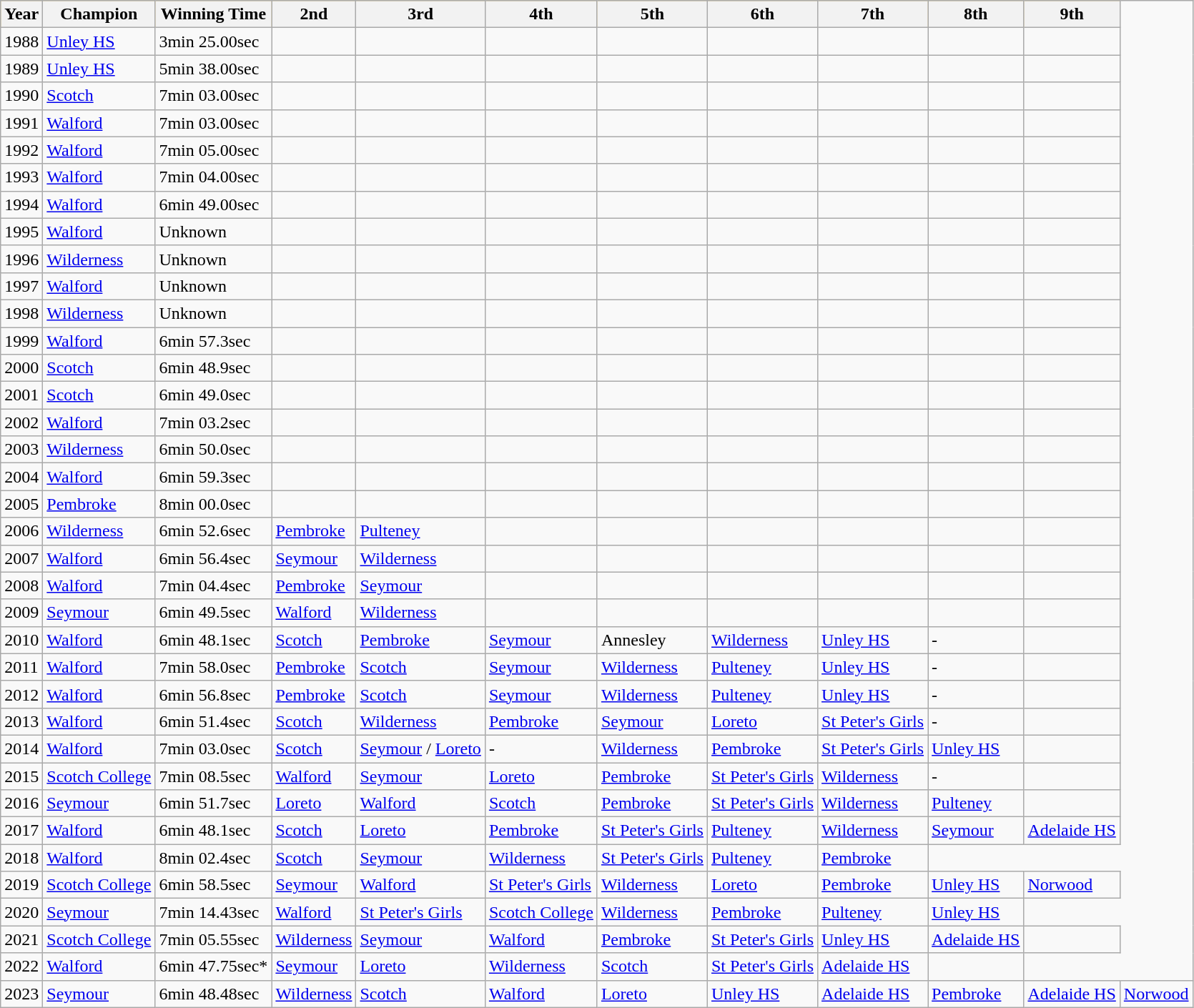<table class="wikitable sortable">
<tr style="background:#fc3;">
<th>Year</th>
<th>Champion</th>
<th>Winning Time</th>
<th>2nd</th>
<th>3rd</th>
<th>4th</th>
<th>5th</th>
<th>6th</th>
<th>7th</th>
<th>8th</th>
<th>9th</th>
</tr>
<tr>
<td>1988</td>
<td><a href='#'>Unley HS</a></td>
<td>3min 25.00sec</td>
<td></td>
<td></td>
<td></td>
<td></td>
<td></td>
<td></td>
<td></td>
<td></td>
</tr>
<tr>
<td>1989</td>
<td><a href='#'>Unley HS</a></td>
<td>5min 38.00sec</td>
<td></td>
<td></td>
<td></td>
<td></td>
<td></td>
<td></td>
<td></td>
<td></td>
</tr>
<tr>
<td>1990</td>
<td><a href='#'>Scotch</a></td>
<td>7min 03.00sec</td>
<td></td>
<td></td>
<td></td>
<td></td>
<td></td>
<td></td>
<td></td>
<td></td>
</tr>
<tr>
<td>1991</td>
<td><a href='#'>Walford</a></td>
<td>7min 03.00sec</td>
<td></td>
<td></td>
<td></td>
<td></td>
<td></td>
<td></td>
<td></td>
<td></td>
</tr>
<tr>
<td>1992</td>
<td><a href='#'>Walford</a></td>
<td>7min 05.00sec</td>
<td></td>
<td></td>
<td></td>
<td></td>
<td></td>
<td></td>
<td></td>
<td></td>
</tr>
<tr>
<td>1993</td>
<td><a href='#'>Walford</a></td>
<td>7min 04.00sec</td>
<td></td>
<td></td>
<td></td>
<td></td>
<td></td>
<td></td>
<td></td>
<td></td>
</tr>
<tr>
<td>1994</td>
<td><a href='#'>Walford</a></td>
<td>6min 49.00sec</td>
<td></td>
<td></td>
<td></td>
<td></td>
<td></td>
<td></td>
<td></td>
<td></td>
</tr>
<tr>
<td>1995</td>
<td><a href='#'>Walford</a></td>
<td>Unknown</td>
<td></td>
<td></td>
<td></td>
<td></td>
<td></td>
<td></td>
<td></td>
<td></td>
</tr>
<tr>
<td>1996</td>
<td><a href='#'>Wilderness</a></td>
<td>Unknown</td>
<td></td>
<td></td>
<td></td>
<td></td>
<td></td>
<td></td>
<td></td>
<td></td>
</tr>
<tr>
<td>1997</td>
<td><a href='#'>Walford</a></td>
<td>Unknown</td>
<td></td>
<td></td>
<td></td>
<td></td>
<td></td>
<td></td>
<td></td>
<td></td>
</tr>
<tr>
<td>1998</td>
<td><a href='#'>Wilderness</a></td>
<td>Unknown</td>
<td></td>
<td></td>
<td></td>
<td></td>
<td></td>
<td></td>
<td></td>
<td></td>
</tr>
<tr>
<td>1999</td>
<td><a href='#'>Walford</a></td>
<td>6min 57.3sec</td>
<td></td>
<td></td>
<td></td>
<td></td>
<td></td>
<td></td>
<td></td>
<td></td>
</tr>
<tr>
<td>2000</td>
<td><a href='#'>Scotch</a></td>
<td>6min 48.9sec</td>
<td></td>
<td></td>
<td></td>
<td></td>
<td></td>
<td></td>
<td></td>
<td></td>
</tr>
<tr>
<td>2001</td>
<td><a href='#'>Scotch</a></td>
<td>6min 49.0sec</td>
<td></td>
<td></td>
<td></td>
<td></td>
<td></td>
<td></td>
<td></td>
<td></td>
</tr>
<tr>
<td>2002</td>
<td><a href='#'>Walford</a></td>
<td>7min 03.2sec</td>
<td></td>
<td></td>
<td></td>
<td></td>
<td></td>
<td></td>
<td></td>
<td></td>
</tr>
<tr>
<td>2003</td>
<td><a href='#'>Wilderness</a></td>
<td>6min 50.0sec</td>
<td></td>
<td></td>
<td></td>
<td></td>
<td></td>
<td></td>
<td></td>
<td></td>
</tr>
<tr>
<td>2004</td>
<td><a href='#'>Walford</a></td>
<td>6min 59.3sec</td>
<td></td>
<td></td>
<td></td>
<td></td>
<td></td>
<td></td>
<td></td>
<td></td>
</tr>
<tr>
<td>2005</td>
<td><a href='#'>Pembroke</a></td>
<td>8min 00.0sec</td>
<td></td>
<td></td>
<td></td>
<td></td>
<td></td>
<td></td>
<td></td>
<td></td>
</tr>
<tr>
<td>2006</td>
<td><a href='#'>Wilderness</a></td>
<td>6min 52.6sec</td>
<td><a href='#'>Pembroke</a></td>
<td><a href='#'>Pulteney</a></td>
<td></td>
<td></td>
<td></td>
<td></td>
<td></td>
<td></td>
</tr>
<tr>
<td>2007</td>
<td><a href='#'>Walford</a></td>
<td>6min 56.4sec</td>
<td><a href='#'>Seymour</a></td>
<td><a href='#'>Wilderness</a></td>
<td></td>
<td></td>
<td></td>
<td></td>
<td></td>
<td></td>
</tr>
<tr>
<td>2008</td>
<td><a href='#'>Walford</a></td>
<td>7min 04.4sec</td>
<td><a href='#'>Pembroke</a></td>
<td><a href='#'>Seymour</a></td>
<td></td>
<td></td>
<td></td>
<td></td>
<td></td>
<td></td>
</tr>
<tr>
<td>2009</td>
<td><a href='#'>Seymour</a></td>
<td>6min 49.5sec</td>
<td><a href='#'>Walford</a></td>
<td><a href='#'>Wilderness</a></td>
<td></td>
<td></td>
<td></td>
<td></td>
<td></td>
<td></td>
</tr>
<tr>
<td>2010</td>
<td><a href='#'>Walford</a></td>
<td>6min 48.1sec</td>
<td><a href='#'>Scotch</a></td>
<td><a href='#'>Pembroke</a></td>
<td><a href='#'>Seymour</a></td>
<td>Annesley</td>
<td><a href='#'>Wilderness</a></td>
<td><a href='#'>Unley HS</a></td>
<td>-</td>
<td></td>
</tr>
<tr>
<td>2011</td>
<td><a href='#'>Walford</a></td>
<td>7min 58.0sec</td>
<td><a href='#'>Pembroke</a></td>
<td><a href='#'>Scotch</a></td>
<td><a href='#'>Seymour</a></td>
<td><a href='#'>Wilderness</a></td>
<td><a href='#'>Pulteney</a></td>
<td><a href='#'>Unley HS</a></td>
<td>-</td>
<td></td>
</tr>
<tr>
<td>2012</td>
<td><a href='#'>Walford</a></td>
<td>6min 56.8sec</td>
<td><a href='#'>Pembroke</a></td>
<td><a href='#'>Scotch</a></td>
<td><a href='#'>Seymour</a></td>
<td><a href='#'>Wilderness</a></td>
<td><a href='#'>Pulteney</a></td>
<td><a href='#'>Unley HS</a></td>
<td>-</td>
<td></td>
</tr>
<tr>
<td>2013</td>
<td><a href='#'>Walford</a></td>
<td>6min 51.4sec</td>
<td><a href='#'>Scotch</a></td>
<td><a href='#'>Wilderness</a></td>
<td><a href='#'>Pembroke</a></td>
<td><a href='#'>Seymour</a></td>
<td><a href='#'>Loreto</a></td>
<td><a href='#'>St Peter's Girls</a></td>
<td>-</td>
<td></td>
</tr>
<tr>
<td>2014</td>
<td><a href='#'>Walford</a></td>
<td>7min 03.0sec</td>
<td><a href='#'>Scotch</a></td>
<td><a href='#'>Seymour</a> /  <a href='#'>Loreto</a></td>
<td>-</td>
<td><a href='#'>Wilderness</a></td>
<td><a href='#'>Pembroke</a></td>
<td><a href='#'>St Peter's Girls</a></td>
<td><a href='#'>Unley HS</a></td>
<td></td>
</tr>
<tr>
<td>2015</td>
<td><a href='#'>Scotch College</a></td>
<td>7min 08.5sec</td>
<td><a href='#'>Walford</a></td>
<td><a href='#'>Seymour</a></td>
<td><a href='#'>Loreto</a></td>
<td><a href='#'>Pembroke</a></td>
<td><a href='#'>St Peter's Girls</a></td>
<td><a href='#'>Wilderness</a></td>
<td>-</td>
<td></td>
</tr>
<tr>
<td>2016</td>
<td><a href='#'>Seymour</a></td>
<td>6min 51.7sec</td>
<td><a href='#'>Loreto</a></td>
<td><a href='#'>Walford</a></td>
<td><a href='#'>Scotch</a></td>
<td><a href='#'>Pembroke</a></td>
<td><a href='#'>St Peter's Girls</a></td>
<td><a href='#'>Wilderness</a></td>
<td><a href='#'>Pulteney</a></td>
<td></td>
</tr>
<tr>
<td>2017</td>
<td><a href='#'>Walford</a></td>
<td>6min 48.1sec</td>
<td><a href='#'>Scotch</a></td>
<td><a href='#'>Loreto</a></td>
<td><a href='#'>Pembroke</a></td>
<td><a href='#'>St Peter's Girls</a></td>
<td><a href='#'>Pulteney</a></td>
<td><a href='#'>Wilderness</a></td>
<td><a href='#'>Seymour</a></td>
<td><a href='#'>Adelaide HS</a></td>
</tr>
<tr>
<td>2018</td>
<td><a href='#'>Walford</a></td>
<td>8min 02.4sec</td>
<td><a href='#'>Scotch</a></td>
<td><a href='#'>Seymour</a></td>
<td><a href='#'>Wilderness</a></td>
<td><a href='#'>St Peter's Girls</a></td>
<td><a href='#'>Pulteney</a></td>
<td><a href='#'>Pembroke</a></td>
</tr>
<tr>
<td>2019</td>
<td><a href='#'>Scotch College</a></td>
<td>6min 58.5sec</td>
<td><a href='#'>Seymour</a></td>
<td><a href='#'>Walford</a></td>
<td><a href='#'>St Peter's Girls</a></td>
<td><a href='#'>Wilderness</a></td>
<td><a href='#'>Loreto</a></td>
<td><a href='#'>Pembroke</a></td>
<td><a href='#'>Unley HS</a></td>
<td><a href='#'>Norwood</a></td>
</tr>
<tr>
<td>2020</td>
<td><a href='#'>Seymour</a></td>
<td>7min 14.43sec</td>
<td><a href='#'>Walford</a></td>
<td><a href='#'>St Peter's Girls</a></td>
<td><a href='#'>Scotch College</a></td>
<td><a href='#'>Wilderness</a></td>
<td><a href='#'>Pembroke</a></td>
<td><a href='#'>Pulteney</a></td>
<td><a href='#'>Unley HS</a></td>
</tr>
<tr>
<td>2021</td>
<td><a href='#'>Scotch College</a></td>
<td>7min 05.55sec</td>
<td><a href='#'>Wilderness</a></td>
<td><a href='#'>Seymour</a></td>
<td><a href='#'>Walford</a></td>
<td><a href='#'>Pembroke</a></td>
<td><a href='#'>St Peter's Girls</a></td>
<td><a href='#'>Unley HS</a></td>
<td><a href='#'>Adelaide HS</a></td>
<td></td>
</tr>
<tr>
<td>2022</td>
<td><a href='#'>Walford</a></td>
<td>6min 47.75sec*</td>
<td><a href='#'>Seymour</a></td>
<td><a href='#'>Loreto</a></td>
<td><a href='#'>Wilderness</a></td>
<td><a href='#'>Scotch</a></td>
<td><a href='#'>St Peter's Girls</a></td>
<td><a href='#'>Adelaide HS</a></td>
<td></td>
</tr>
<tr>
<td>2023</td>
<td><a href='#'>Seymour</a></td>
<td>6min 48.48sec</td>
<td><a href='#'>Wilderness</a></td>
<td><a href='#'>Scotch</a></td>
<td><a href='#'>Walford</a></td>
<td><a href='#'>Loreto</a></td>
<td><a href='#'>Unley HS</a></td>
<td><a href='#'>Adelaide HS</a></td>
<td><a href='#'>Pembroke</a></td>
<td><a href='#'>Adelaide HS</a></td>
<td><a href='#'>Norwood</a></td>
</tr>
</table>
